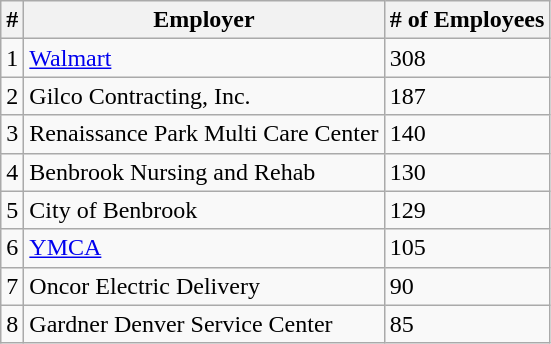<table class="wikitable" border="1">
<tr>
<th>#</th>
<th>Employer</th>
<th># of Employees</th>
</tr>
<tr>
<td>1</td>
<td><a href='#'>Walmart</a></td>
<td>308</td>
</tr>
<tr>
<td>2</td>
<td>Gilco Contracting, Inc.</td>
<td>187</td>
</tr>
<tr>
<td>3</td>
<td>Renaissance Park Multi Care Center</td>
<td>140</td>
</tr>
<tr>
<td>4</td>
<td>Benbrook Nursing and Rehab</td>
<td>130</td>
</tr>
<tr>
<td>5</td>
<td>City of Benbrook</td>
<td>129</td>
</tr>
<tr>
<td>6</td>
<td><a href='#'>YMCA</a></td>
<td>105</td>
</tr>
<tr>
<td>7</td>
<td>Oncor Electric Delivery</td>
<td>90</td>
</tr>
<tr>
<td>8</td>
<td>Gardner Denver Service Center</td>
<td>85</td>
</tr>
</table>
